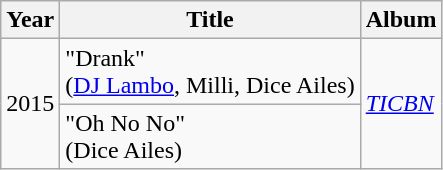<table class="wikitable sortable">
<tr>
<th>Year</th>
<th>Title</th>
<th>Album</th>
</tr>
<tr>
<td rowspan="2">2015</td>
<td>"Drank" <br><span>(<a href='#'>DJ Lambo</a>, Milli, Dice Ailes) </span></td>
<td rowspan="2"><em><a href='#'>TICBN</a></em></td>
</tr>
<tr>
<td>"Oh No No" <br><span>(Dice Ailes)</span></td>
</tr>
</table>
